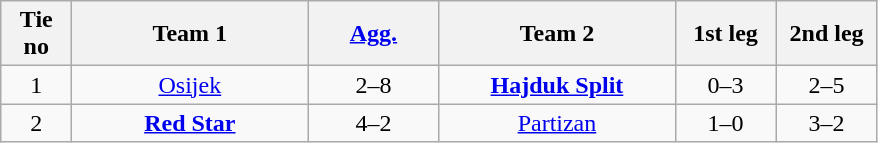<table class="wikitable" style="text-align: center">
<tr>
<th width=40>Tie no</th>
<th width=150>Team 1</th>
<th width=80><a href='#'>Agg.</a></th>
<th width=150>Team 2</th>
<th width=60>1st leg</th>
<th width=60>2nd leg</th>
</tr>
<tr>
<td>1</td>
<td><a href='#'>Osijek</a></td>
<td>2–8</td>
<td><strong><a href='#'>Hajduk Split</a></strong></td>
<td>0–3</td>
<td>2–5</td>
</tr>
<tr>
<td>2</td>
<td><strong><a href='#'>Red Star</a></strong></td>
<td>4–2</td>
<td><a href='#'>Partizan</a></td>
<td>1–0</td>
<td>3–2</td>
</tr>
</table>
